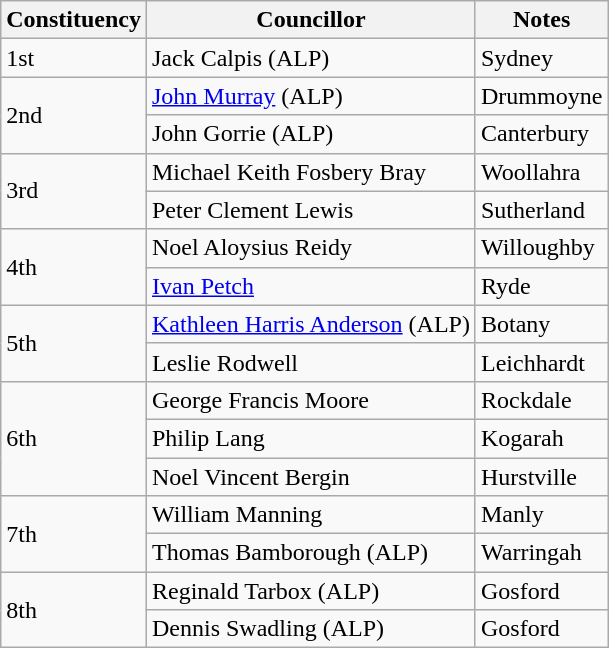<table class="wikitable">
<tr>
<th>Constituency</th>
<th>Councillor</th>
<th>Notes</th>
</tr>
<tr>
<td>1st</td>
<td>Jack Calpis (ALP)</td>
<td>Sydney</td>
</tr>
<tr>
<td rowspan="2">2nd</td>
<td><a href='#'>John Murray</a> (ALP)</td>
<td>Drummoyne</td>
</tr>
<tr>
<td>John Gorrie (ALP)</td>
<td>Canterbury</td>
</tr>
<tr>
<td rowspan="2">3rd</td>
<td>Michael Keith Fosbery Bray</td>
<td>Woollahra</td>
</tr>
<tr>
<td>Peter Clement Lewis</td>
<td>Sutherland</td>
</tr>
<tr>
<td rowspan="2">4th</td>
<td>Noel Aloysius Reidy</td>
<td>Willoughby</td>
</tr>
<tr>
<td><a href='#'>Ivan Petch</a></td>
<td>Ryde</td>
</tr>
<tr>
<td rowspan="2">5th</td>
<td><a href='#'>Kathleen Harris Anderson</a> (ALP)</td>
<td>Botany</td>
</tr>
<tr>
<td>Leslie Rodwell</td>
<td>Leichhardt</td>
</tr>
<tr>
<td rowspan="3">6th</td>
<td>George Francis Moore</td>
<td>Rockdale</td>
</tr>
<tr>
<td>Philip Lang</td>
<td>Kogarah</td>
</tr>
<tr>
<td>Noel Vincent Bergin</td>
<td>Hurstville</td>
</tr>
<tr>
<td rowspan="2">7th</td>
<td>William Manning</td>
<td>Manly</td>
</tr>
<tr>
<td>Thomas Bamborough (ALP)</td>
<td>Warringah</td>
</tr>
<tr>
<td rowspan="2">8th</td>
<td>Reginald Tarbox (ALP)</td>
<td>Gosford</td>
</tr>
<tr>
<td>Dennis Swadling (ALP)</td>
<td>Gosford</td>
</tr>
</table>
